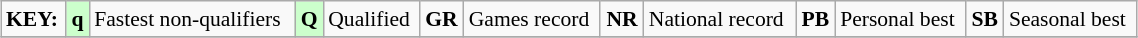<table class="wikitable" style="margin:0.5em auto; font-size:90%;position:relative;" width=60%>
<tr>
<td><strong>KEY:</strong></td>
<td bgcolor=ccffcc align=center><strong>q</strong></td>
<td>Fastest non-qualifiers</td>
<td bgcolor=ccffcc align=center><strong>Q</strong></td>
<td>Qualified</td>
<td align=center><strong>GR</strong></td>
<td>Games record</td>
<td align=center><strong>NR</strong></td>
<td>National record</td>
<td align=center><strong>PB</strong></td>
<td>Personal best</td>
<td align=center><strong>SB</strong></td>
<td>Seasonal best</td>
</tr>
<tr>
</tr>
</table>
